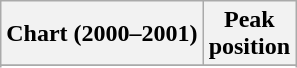<table class="wikitable sortable plainrowheaders" style="text-align:center">
<tr>
<th scope="col">Chart (2000–2001)</th>
<th scope="col">Peak<br>position</th>
</tr>
<tr>
</tr>
<tr>
</tr>
<tr>
</tr>
<tr>
</tr>
<tr>
</tr>
</table>
